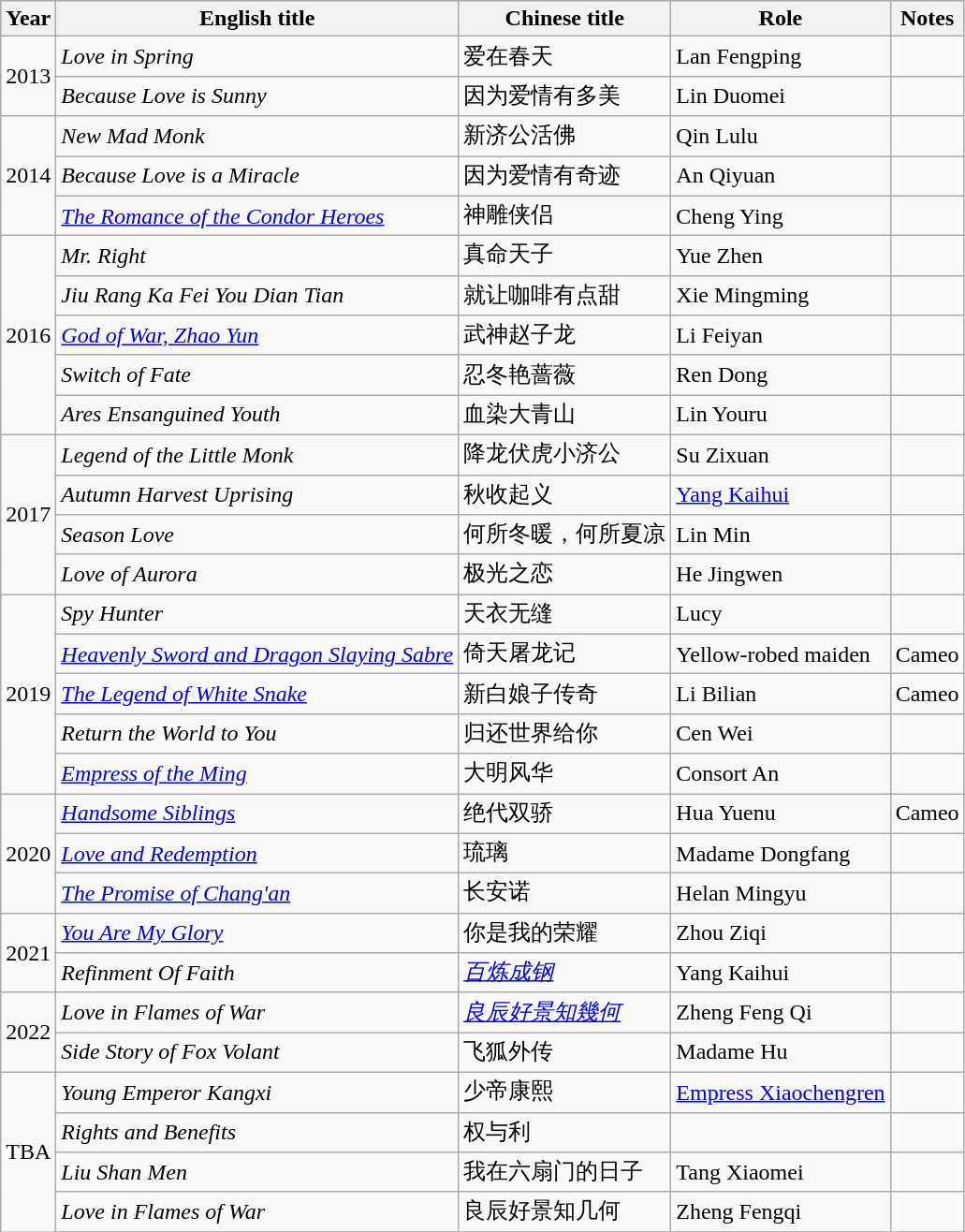<table class="wikitable sortable">
<tr>
<th>Year</th>
<th>English title</th>
<th>Chinese title</th>
<th>Role</th>
<th class="unsortable">Notes</th>
</tr>
<tr>
<td rowspan=2>2013</td>
<td><em>Love in Spring</em></td>
<td>爱在春天</td>
<td>Lan Fengping</td>
<td></td>
</tr>
<tr>
<td><em>Because Love is Sunny</em></td>
<td>因为爱情有多美</td>
<td>Lin Duomei</td>
<td></td>
</tr>
<tr>
<td rowspan=3>2014</td>
<td><em>New Mad Monk</em></td>
<td>新济公活佛</td>
<td>Qin Lulu</td>
<td></td>
</tr>
<tr>
<td><em>Because Love is a Miracle</em></td>
<td>因为爱情有奇迹</td>
<td>An Qiyuan</td>
<td></td>
</tr>
<tr>
<td><em><a href='#'>The Romance of the Condor Heroes</a></em></td>
<td>神雕侠侣</td>
<td>Cheng Ying</td>
<td></td>
</tr>
<tr>
<td rowspan=5>2016</td>
<td><em>Mr. Right </em></td>
<td>真命天子</td>
<td>Yue Zhen</td>
<td></td>
</tr>
<tr>
<td><em>Jiu Rang Ka Fei You Dian Tian</em></td>
<td>就让咖啡有点甜</td>
<td>Xie Mingming</td>
<td></td>
</tr>
<tr>
<td><em><a href='#'>God of War, Zhao Yun</a></em></td>
<td>武神赵子龙</td>
<td>Li Feiyan</td>
<td></td>
</tr>
<tr>
<td><em>Switch of Fate </em></td>
<td>忍冬艳蔷薇</td>
<td>Ren Dong</td>
<td></td>
</tr>
<tr>
<td><em>Ares Ensanguined Youth</em></td>
<td>血染大青山</td>
<td>Lin Youru</td>
<td></td>
</tr>
<tr>
<td rowspan=4>2017</td>
<td><em>Legend of the Little Monk </em></td>
<td>降龙伏虎小济公</td>
<td>Su Zixuan</td>
<td></td>
</tr>
<tr>
<td><em>Autumn Harvest Uprising </em></td>
<td>秋收起义</td>
<td><a href='#'>Yang Kaihui</a></td>
<td></td>
</tr>
<tr>
<td><em>Season Love</em></td>
<td>何所冬暖，何所夏凉</td>
<td>Lin Min</td>
<td></td>
</tr>
<tr>
<td><em>Love of Aurora</em></td>
<td>极光之恋</td>
<td>He Jingwen</td>
<td></td>
</tr>
<tr>
<td rowspan=5>2019</td>
<td><em>Spy Hunter</em></td>
<td>天衣无缝</td>
<td>Lucy</td>
<td></td>
</tr>
<tr>
<td><em><a href='#'>Heavenly Sword and Dragon Slaying Sabre</a></em></td>
<td>倚天屠龙记</td>
<td>Yellow-robed maiden</td>
<td>Cameo</td>
</tr>
<tr>
<td><em><a href='#'>The Legend of White Snake</a></em></td>
<td>新白娘子传奇</td>
<td>Li Bilian</td>
<td>Cameo</td>
</tr>
<tr>
<td><em>Return the World to You</em></td>
<td>归还世界给你</td>
<td>Cen Wei</td>
<td></td>
</tr>
<tr>
<td><em><a href='#'>Empress of the Ming</a></em></td>
<td>大明风华</td>
<td>Consort An</td>
<td></td>
</tr>
<tr>
<td rowspan=3>2020</td>
<td><em><a href='#'>Handsome Siblings</a></em></td>
<td>绝代双骄</td>
<td>Hua Yuenu</td>
<td>Cameo</td>
</tr>
<tr>
<td><em><a href='#'>Love and Redemption</a></em></td>
<td>琉璃</td>
<td>Madame Dongfang</td>
<td></td>
</tr>
<tr>
<td><em><a href='#'>The Promise of Chang'an</a></em></td>
<td>长安诺</td>
<td>Helan Mingyu</td>
<td></td>
</tr>
<tr>
<td rowspan=2>2021</td>
<td><em><a href='#'>You Are My Glory</a></em></td>
<td>你是我的荣耀</td>
<td>Zhou Ziqi</td>
<td></td>
</tr>
<tr>
<td><em>Refinment Of Faith</em></td>
<td><em><a href='#'>百炼成钢</a></em></td>
<td>Yang Kaihui</td>
<td></td>
</tr>
<tr>
<td rowspan=2>2022</td>
<td><em>Love in Flames of War</em></td>
<td><em><a href='#'>良辰好景知幾何</a></em></td>
<td>Zheng Feng Qi</td>
<td></td>
</tr>
<tr>
<td><em>Side Story of Fox Volant</em></td>
<td>飞狐外传</td>
<td>Madame Hu</td>
<td></td>
</tr>
<tr>
<td rowspan=10>TBA</td>
<td><em>Young Emperor Kangxi</em></td>
<td>少帝康熙</td>
<td><a href='#'>Empress Xiaochengren</a></td>
<td></td>
</tr>
<tr>
<td><em>Rights and Benefits</em></td>
<td>权与利</td>
<td></td>
<td></td>
</tr>
<tr>
<td><em>Liu Shan Men</em></td>
<td>我在六扇门的日子</td>
<td>Tang Xiaomei</td>
<td></td>
</tr>
<tr>
<td><em>Love in Flames of War</em></td>
<td>良辰好景知几何</td>
<td>Zheng Fengqi</td>
<td></td>
</tr>
<tr>
</tr>
</table>
